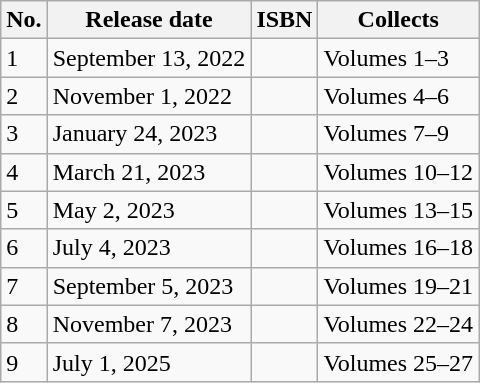<table class="wikitable">
<tr>
<th>No.</th>
<th>Release date</th>
<th>ISBN</th>
<th>Collects</th>
</tr>
<tr>
<td>1</td>
<td>September 13, 2022</td>
<td></td>
<td>Volumes 1–3</td>
</tr>
<tr>
<td>2</td>
<td>November 1, 2022</td>
<td></td>
<td>Volumes 4–6</td>
</tr>
<tr>
<td>3</td>
<td>January 24, 2023</td>
<td></td>
<td>Volumes 7–9</td>
</tr>
<tr>
<td>4</td>
<td>March 21, 2023</td>
<td></td>
<td>Volumes 10–12</td>
</tr>
<tr>
<td>5</td>
<td>May 2, 2023</td>
<td></td>
<td>Volumes 13–15</td>
</tr>
<tr>
<td>6</td>
<td>July 4, 2023</td>
<td></td>
<td>Volumes 16–18</td>
</tr>
<tr>
<td>7</td>
<td>September 5, 2023</td>
<td></td>
<td>Volumes 19–21</td>
</tr>
<tr>
<td>8</td>
<td>November 7, 2023</td>
<td></td>
<td>Volumes 22–24</td>
</tr>
<tr>
<td>9</td>
<td>July 1, 2025</td>
<td></td>
<td>Volumes 25–27</td>
</tr>
</table>
